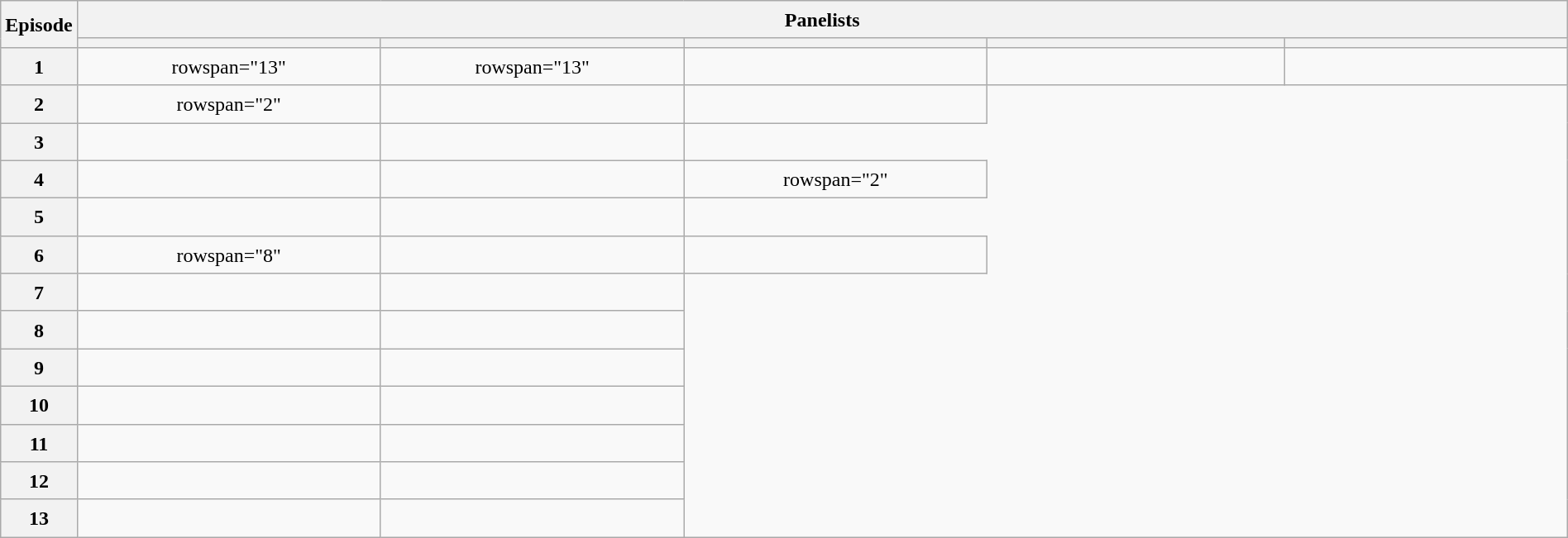<table class="wikitable plainrowheaders mw-collapsible" style="text-align:center; line-height:23px; width:100%;">
<tr>
<th rowspan="2" width="1%">Episode</th>
<th colspan="5">Panelists</th>
</tr>
<tr>
<th width="20%"></th>
<th width="20%"></th>
<th width="20%"></th>
<th width="20%"></th>
<th width="20%"></th>
</tr>
<tr>
<th>1</th>
<td>rowspan="13" </td>
<td>rowspan="13" </td>
<td></td>
<td></td>
<td></td>
</tr>
<tr>
<th>2</th>
<td>rowspan="2" </td>
<td></td>
<td></td>
</tr>
<tr>
<th>3</th>
<td></td>
<td></td>
</tr>
<tr>
<th>4</th>
<td></td>
<td></td>
<td>rowspan="2" </td>
</tr>
<tr>
<th>5</th>
<td></td>
<td></td>
</tr>
<tr>
<th>6</th>
<td>rowspan="8" </td>
<td></td>
<td></td>
</tr>
<tr>
<th>7</th>
<td></td>
<td></td>
</tr>
<tr>
<th>8</th>
<td></td>
<td></td>
</tr>
<tr>
<th>9</th>
<td></td>
<td></td>
</tr>
<tr>
<th>10</th>
<td></td>
<td></td>
</tr>
<tr>
<th>11</th>
<td></td>
<td></td>
</tr>
<tr>
<th>12</th>
<td></td>
<td></td>
</tr>
<tr>
<th>13</th>
<td></td>
<td></td>
</tr>
</table>
